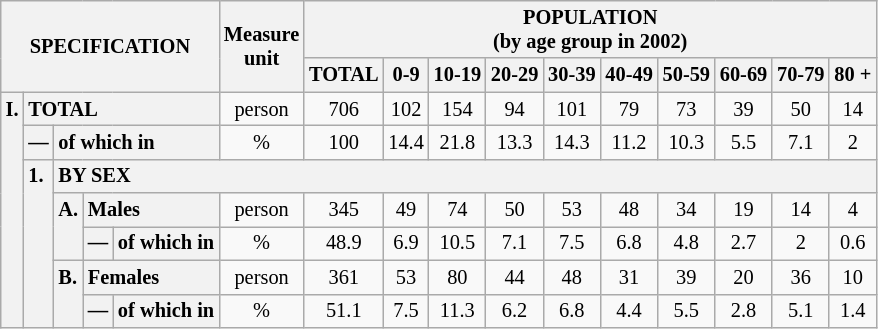<table class="wikitable" style="font-size:85%; text-align:center">
<tr>
<th rowspan="2" colspan="5">SPECIFICATION</th>
<th rowspan="2">Measure<br> unit</th>
<th colspan="10" rowspan="1">POPULATION<br> (by age group in 2002)</th>
</tr>
<tr>
<th>TOTAL</th>
<th>0-9</th>
<th>10-19</th>
<th>20-29</th>
<th>30-39</th>
<th>40-49</th>
<th>50-59</th>
<th>60-69</th>
<th>70-79</th>
<th>80 +</th>
</tr>
<tr>
<th style="text-align:left" valign="top" rowspan="7">I.</th>
<th style="text-align:left" colspan="4">TOTAL</th>
<td>person</td>
<td>706</td>
<td>102</td>
<td>154</td>
<td>94</td>
<td>101</td>
<td>79</td>
<td>73</td>
<td>39</td>
<td>50</td>
<td>14</td>
</tr>
<tr>
<th style="text-align:left" valign="top">—</th>
<th style="text-align:left" colspan="3">of which in</th>
<td>%</td>
<td>100</td>
<td>14.4</td>
<td>21.8</td>
<td>13.3</td>
<td>14.3</td>
<td>11.2</td>
<td>10.3</td>
<td>5.5</td>
<td>7.1</td>
<td>2</td>
</tr>
<tr>
<th style="text-align:left" valign="top" rowspan="5">1.</th>
<th style="text-align:left" colspan="14">BY SEX</th>
</tr>
<tr>
<th style="text-align:left" valign="top" rowspan="2">A.</th>
<th style="text-align:left" colspan="2">Males</th>
<td>person</td>
<td>345</td>
<td>49</td>
<td>74</td>
<td>50</td>
<td>53</td>
<td>48</td>
<td>34</td>
<td>19</td>
<td>14</td>
<td>4</td>
</tr>
<tr>
<th style="text-align:left" valign="top">—</th>
<th style="text-align:left" colspan="1">of which in</th>
<td>%</td>
<td>48.9</td>
<td>6.9</td>
<td>10.5</td>
<td>7.1</td>
<td>7.5</td>
<td>6.8</td>
<td>4.8</td>
<td>2.7</td>
<td>2</td>
<td>0.6</td>
</tr>
<tr>
<th style="text-align:left" valign="top" rowspan="2">B.</th>
<th style="text-align:left" colspan="2">Females</th>
<td>person</td>
<td>361</td>
<td>53</td>
<td>80</td>
<td>44</td>
<td>48</td>
<td>31</td>
<td>39</td>
<td>20</td>
<td>36</td>
<td>10</td>
</tr>
<tr>
<th style="text-align:left" valign="top">—</th>
<th style="text-align:left" colspan="1">of which in</th>
<td>%</td>
<td>51.1</td>
<td>7.5</td>
<td>11.3</td>
<td>6.2</td>
<td>6.8</td>
<td>4.4</td>
<td>5.5</td>
<td>2.8</td>
<td>5.1</td>
<td>1.4</td>
</tr>
</table>
